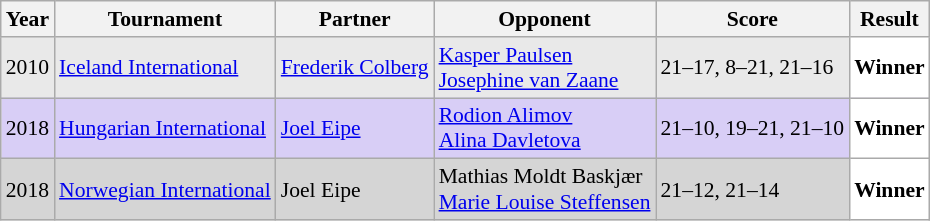<table class="sortable wikitable" style="font-size: 90%;">
<tr>
<th>Year</th>
<th>Tournament</th>
<th>Partner</th>
<th>Opponent</th>
<th>Score</th>
<th>Result</th>
</tr>
<tr style="background:#E9E9E9">
<td align="center">2010</td>
<td align="left"><a href='#'>Iceland International</a></td>
<td align="left"> <a href='#'>Frederik Colberg</a></td>
<td align="left"> <a href='#'>Kasper Paulsen</a><br> <a href='#'>Josephine van Zaane</a></td>
<td align="left">21–17, 8–21, 21–16</td>
<td style="text-align:left; background:white"> <strong>Winner</strong></td>
</tr>
<tr style="background:#D8CEF6">
<td align="center">2018</td>
<td align="left"><a href='#'>Hungarian International</a></td>
<td align="left"> <a href='#'>Joel Eipe</a></td>
<td align="left"> <a href='#'>Rodion Alimov</a><br> <a href='#'>Alina Davletova</a></td>
<td align="left">21–10, 19–21, 21–10</td>
<td style="text-align:left; background:white"> <strong>Winner</strong></td>
</tr>
<tr style="background:#D5D5D5">
<td align="center">2018</td>
<td align="left"><a href='#'>Norwegian International</a></td>
<td align="left"> Joel Eipe</td>
<td align="left"> Mathias Moldt Baskjær<br> <a href='#'>Marie Louise Steffensen</a></td>
<td align="left">21–12, 21–14</td>
<td style="text-align:left; background:white"> <strong>Winner</strong></td>
</tr>
</table>
